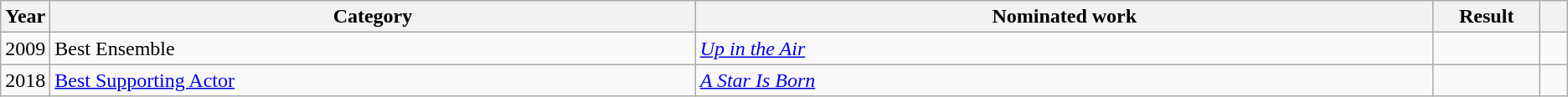<table class=wikitable>
<tr>
<th scope="col" style="width:1em;">Year</th>
<th scope="col" style="width:34em;">Category</th>
<th scope="col" style="width:39em;">Nominated work</th>
<th scope="col" style="width:5em;">Result</th>
<th scope="col" style="width:1em;"></th>
</tr>
<tr>
<td>2009</td>
<td>Best Ensemble</td>
<td><em><a href='#'>Up in the Air</a></em></td>
<td></td>
<td align=center></td>
</tr>
<tr>
<td>2018</td>
<td><a href='#'>Best Supporting Actor</a></td>
<td><em><a href='#'>A Star Is Born</a></em></td>
<td></td>
<td align=center></td>
</tr>
</table>
